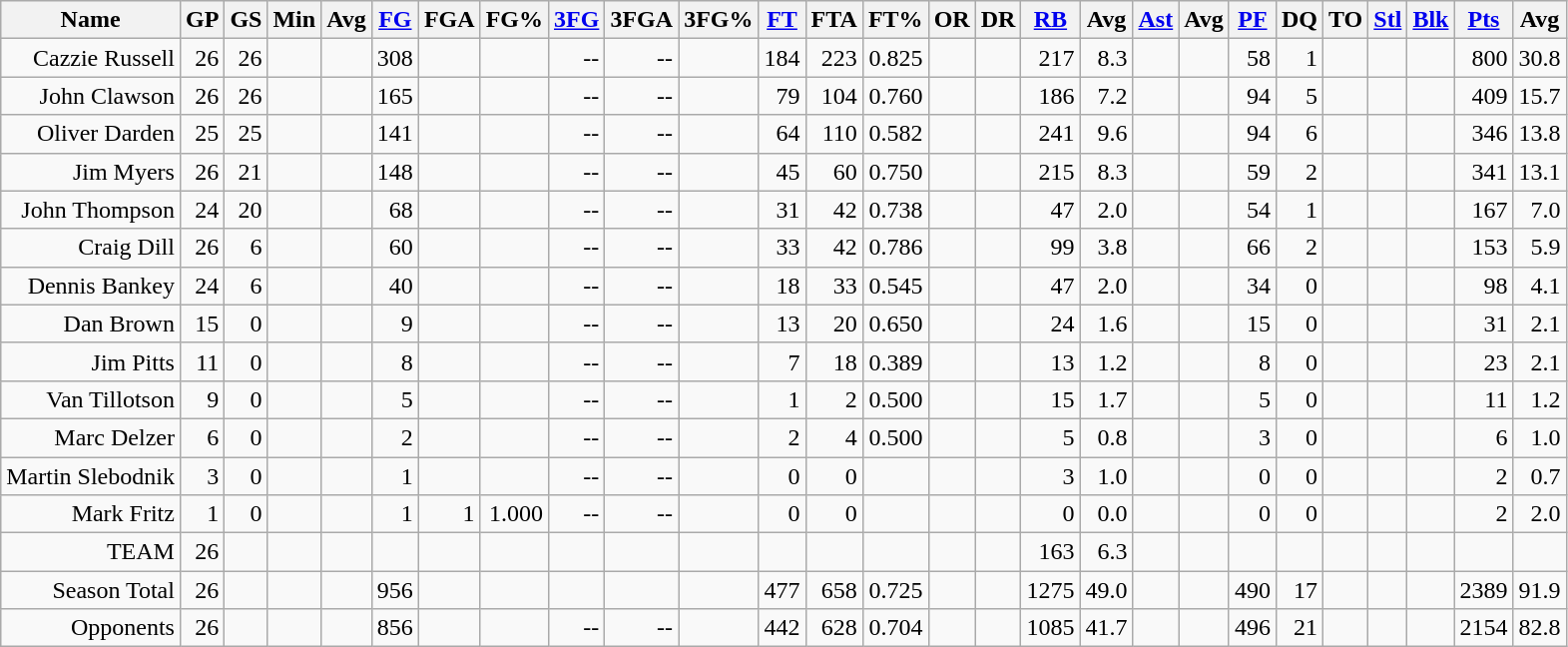<table class="wikitable sortable" style="text-align:right">
<tr>
<th>Name</th>
<th>GP</th>
<th>GS</th>
<th>Min</th>
<th>Avg</th>
<th><a href='#'>FG</a></th>
<th>FGA</th>
<th>FG%</th>
<th><a href='#'>3FG</a></th>
<th>3FGA</th>
<th>3FG%</th>
<th><a href='#'>FT</a></th>
<th>FTA</th>
<th>FT%</th>
<th>OR</th>
<th>DR</th>
<th><a href='#'>RB</a></th>
<th>Avg</th>
<th><a href='#'>Ast</a></th>
<th>Avg</th>
<th><a href='#'>PF</a></th>
<th>DQ</th>
<th>TO</th>
<th><a href='#'>Stl</a></th>
<th><a href='#'>Blk</a></th>
<th><a href='#'>Pts</a></th>
<th>Avg</th>
</tr>
<tr>
<td>Cazzie Russell</td>
<td>26</td>
<td>26</td>
<td></td>
<td></td>
<td>308</td>
<td></td>
<td></td>
<td>--</td>
<td>--</td>
<td></td>
<td>184</td>
<td>223</td>
<td>0.825</td>
<td></td>
<td></td>
<td>217</td>
<td>8.3</td>
<td></td>
<td></td>
<td>58</td>
<td>1</td>
<td></td>
<td></td>
<td></td>
<td>800</td>
<td>30.8</td>
</tr>
<tr>
<td>John Clawson</td>
<td>26</td>
<td>26</td>
<td></td>
<td></td>
<td>165</td>
<td></td>
<td></td>
<td>--</td>
<td>--</td>
<td></td>
<td>79</td>
<td>104</td>
<td>0.760</td>
<td></td>
<td></td>
<td>186</td>
<td>7.2</td>
<td></td>
<td></td>
<td>94</td>
<td>5</td>
<td></td>
<td></td>
<td></td>
<td>409</td>
<td>15.7</td>
</tr>
<tr>
<td>Oliver Darden</td>
<td>25</td>
<td>25</td>
<td></td>
<td></td>
<td>141</td>
<td></td>
<td></td>
<td>--</td>
<td>--</td>
<td></td>
<td>64</td>
<td>110</td>
<td>0.582</td>
<td></td>
<td></td>
<td>241</td>
<td>9.6</td>
<td></td>
<td></td>
<td>94</td>
<td>6</td>
<td></td>
<td></td>
<td></td>
<td>346</td>
<td>13.8</td>
</tr>
<tr>
<td>Jim Myers</td>
<td>26</td>
<td>21</td>
<td></td>
<td></td>
<td>148</td>
<td></td>
<td></td>
<td>--</td>
<td>--</td>
<td></td>
<td>45</td>
<td>60</td>
<td>0.750</td>
<td></td>
<td></td>
<td>215</td>
<td>8.3</td>
<td></td>
<td></td>
<td>59</td>
<td>2</td>
<td></td>
<td></td>
<td></td>
<td>341</td>
<td>13.1</td>
</tr>
<tr>
<td>John Thompson</td>
<td>24</td>
<td>20</td>
<td></td>
<td></td>
<td>68</td>
<td></td>
<td></td>
<td>--</td>
<td>--</td>
<td></td>
<td>31</td>
<td>42</td>
<td>0.738</td>
<td></td>
<td></td>
<td>47</td>
<td>2.0</td>
<td></td>
<td></td>
<td>54</td>
<td>1</td>
<td></td>
<td></td>
<td></td>
<td>167</td>
<td>7.0</td>
</tr>
<tr>
<td>Craig Dill</td>
<td>26</td>
<td>6</td>
<td></td>
<td></td>
<td>60</td>
<td></td>
<td></td>
<td>--</td>
<td>--</td>
<td></td>
<td>33</td>
<td>42</td>
<td>0.786</td>
<td></td>
<td></td>
<td>99</td>
<td>3.8</td>
<td></td>
<td></td>
<td>66</td>
<td>2</td>
<td></td>
<td></td>
<td></td>
<td>153</td>
<td>5.9</td>
</tr>
<tr>
<td>Dennis Bankey</td>
<td>24</td>
<td>6</td>
<td></td>
<td></td>
<td>40</td>
<td></td>
<td></td>
<td>--</td>
<td>--</td>
<td></td>
<td>18</td>
<td>33</td>
<td>0.545</td>
<td></td>
<td></td>
<td>47</td>
<td>2.0</td>
<td></td>
<td></td>
<td>34</td>
<td>0</td>
<td></td>
<td></td>
<td></td>
<td>98</td>
<td>4.1</td>
</tr>
<tr>
<td>Dan Brown</td>
<td>15</td>
<td>0</td>
<td></td>
<td></td>
<td>9</td>
<td></td>
<td></td>
<td>--</td>
<td>--</td>
<td></td>
<td>13</td>
<td>20</td>
<td>0.650</td>
<td></td>
<td></td>
<td>24</td>
<td>1.6</td>
<td></td>
<td></td>
<td>15</td>
<td>0</td>
<td></td>
<td></td>
<td></td>
<td>31</td>
<td>2.1</td>
</tr>
<tr>
<td>Jim Pitts</td>
<td>11</td>
<td>0</td>
<td></td>
<td></td>
<td>8</td>
<td></td>
<td></td>
<td>--</td>
<td>--</td>
<td></td>
<td>7</td>
<td>18</td>
<td>0.389</td>
<td></td>
<td></td>
<td>13</td>
<td>1.2</td>
<td></td>
<td></td>
<td>8</td>
<td>0</td>
<td></td>
<td></td>
<td></td>
<td>23</td>
<td>2.1</td>
</tr>
<tr>
<td>Van Tillotson</td>
<td>9</td>
<td>0</td>
<td></td>
<td></td>
<td>5</td>
<td></td>
<td></td>
<td>--</td>
<td>--</td>
<td></td>
<td>1</td>
<td>2</td>
<td>0.500</td>
<td></td>
<td></td>
<td>15</td>
<td>1.7</td>
<td></td>
<td></td>
<td>5</td>
<td>0</td>
<td></td>
<td></td>
<td></td>
<td>11</td>
<td>1.2</td>
</tr>
<tr>
<td>Marc Delzer</td>
<td>6</td>
<td>0</td>
<td></td>
<td></td>
<td>2</td>
<td></td>
<td></td>
<td>--</td>
<td>--</td>
<td></td>
<td>2</td>
<td>4</td>
<td>0.500</td>
<td></td>
<td></td>
<td>5</td>
<td>0.8</td>
<td></td>
<td></td>
<td>3</td>
<td>0</td>
<td></td>
<td></td>
<td></td>
<td>6</td>
<td>1.0</td>
</tr>
<tr>
<td>Martin Slebodnik</td>
<td>3</td>
<td>0</td>
<td></td>
<td></td>
<td>1</td>
<td></td>
<td></td>
<td>--</td>
<td>--</td>
<td></td>
<td>0</td>
<td>0</td>
<td></td>
<td></td>
<td></td>
<td>3</td>
<td>1.0</td>
<td></td>
<td></td>
<td>0</td>
<td>0</td>
<td></td>
<td></td>
<td></td>
<td>2</td>
<td>0.7</td>
</tr>
<tr>
<td>Mark Fritz</td>
<td>1</td>
<td>0</td>
<td></td>
<td></td>
<td>1</td>
<td>1</td>
<td>1.000</td>
<td>--</td>
<td>--</td>
<td></td>
<td>0</td>
<td>0</td>
<td></td>
<td></td>
<td></td>
<td>0</td>
<td>0.0</td>
<td></td>
<td></td>
<td>0</td>
<td>0</td>
<td></td>
<td></td>
<td></td>
<td>2</td>
<td>2.0</td>
</tr>
<tr>
<td>TEAM</td>
<td>26</td>
<td></td>
<td></td>
<td></td>
<td></td>
<td></td>
<td></td>
<td></td>
<td></td>
<td></td>
<td></td>
<td></td>
<td></td>
<td></td>
<td></td>
<td>163</td>
<td>6.3</td>
<td></td>
<td></td>
<td></td>
<td></td>
<td></td>
<td></td>
<td></td>
<td></td>
<td></td>
</tr>
<tr>
<td>Season Total</td>
<td>26</td>
<td></td>
<td></td>
<td></td>
<td>956</td>
<td></td>
<td></td>
<td></td>
<td></td>
<td></td>
<td>477</td>
<td>658</td>
<td>0.725</td>
<td></td>
<td></td>
<td>1275</td>
<td>49.0</td>
<td></td>
<td></td>
<td>490</td>
<td>17</td>
<td></td>
<td></td>
<td></td>
<td>2389</td>
<td>91.9</td>
</tr>
<tr>
<td>Opponents</td>
<td>26</td>
<td></td>
<td></td>
<td></td>
<td>856</td>
<td></td>
<td></td>
<td>--</td>
<td>--</td>
<td></td>
<td>442</td>
<td>628</td>
<td>0.704</td>
<td></td>
<td></td>
<td>1085</td>
<td>41.7</td>
<td></td>
<td></td>
<td>496</td>
<td>21</td>
<td></td>
<td></td>
<td></td>
<td>2154</td>
<td>82.8</td>
</tr>
</table>
